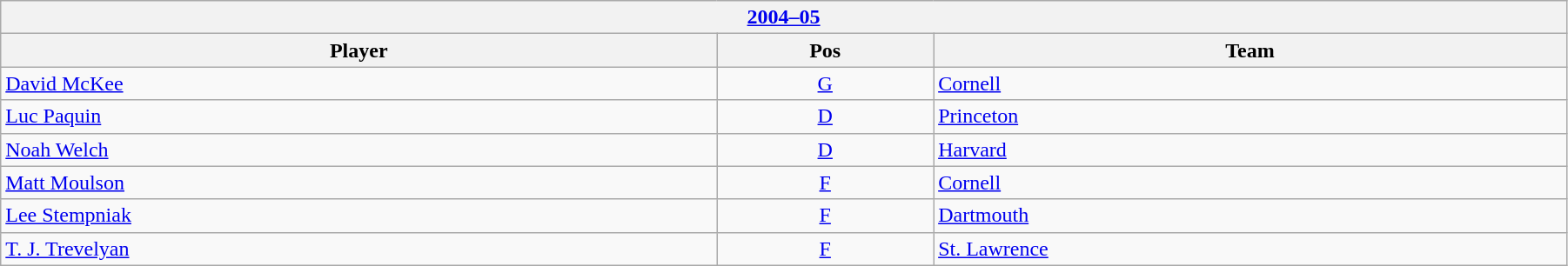<table class="wikitable" width=95%>
<tr>
<th colspan=3><a href='#'>2004–05</a></th>
</tr>
<tr>
<th>Player</th>
<th>Pos</th>
<th>Team</th>
</tr>
<tr>
<td><a href='#'>David McKee</a></td>
<td align=center><a href='#'>G</a></td>
<td><a href='#'>Cornell</a></td>
</tr>
<tr>
<td><a href='#'>Luc Paquin</a></td>
<td align=center><a href='#'>D</a></td>
<td><a href='#'>Princeton</a></td>
</tr>
<tr>
<td><a href='#'>Noah Welch</a></td>
<td align=center><a href='#'>D</a></td>
<td><a href='#'>Harvard</a></td>
</tr>
<tr>
<td><a href='#'>Matt Moulson</a></td>
<td align=center><a href='#'>F</a></td>
<td><a href='#'>Cornell</a></td>
</tr>
<tr>
<td><a href='#'>Lee Stempniak</a></td>
<td align=center><a href='#'>F</a></td>
<td><a href='#'>Dartmouth</a></td>
</tr>
<tr>
<td><a href='#'>T. J. Trevelyan</a></td>
<td align=center><a href='#'>F</a></td>
<td><a href='#'>St. Lawrence</a></td>
</tr>
</table>
